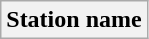<table class="wikitable sortable">
<tr>
<th>Station name</th>
</tr>
</table>
